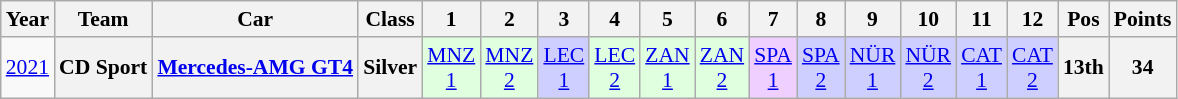<table class="wikitable" style="text-align:center; font-size:90%">
<tr>
<th>Year</th>
<th>Team</th>
<th>Car</th>
<th>Class</th>
<th>1</th>
<th>2</th>
<th>3</th>
<th>4</th>
<th>5</th>
<th>6</th>
<th>7</th>
<th>8</th>
<th>9</th>
<th>10</th>
<th>11</th>
<th>12</th>
<th>Pos</th>
<th>Points</th>
</tr>
<tr>
<td><a href='#'>2021</a></td>
<th>CD Sport</th>
<th><a href='#'>Mercedes-AMG GT4</a></th>
<th>Silver</th>
<td style="background:#DFFFDF;"><a href='#'>MNZ<br>1</a><br></td>
<td style="background:#DFFFDF;"><a href='#'>MNZ<br>2</a><br></td>
<td style="background:#CFCFFF;"><a href='#'>LEC<br>1</a><br></td>
<td style="background:#DFFFDF;"><a href='#'>LEC<br>2</a><br></td>
<td style="background:#DFFFDF;"><a href='#'>ZAN<br>1</a><br></td>
<td style="background:#DFFFDF;"><a href='#'>ZAN<br>2</a><br></td>
<td style="background:#EFCFFF;"><a href='#'>SPA<br>1</a><br></td>
<td style="background:#CFCFFF;"><a href='#'>SPA<br>2</a><br></td>
<td style="background:#CFCFFF;"><a href='#'>NÜR<br>1</a><br></td>
<td style="background:#CFCFFF;"><a href='#'>NÜR<br>2</a><br></td>
<td style="background:#CFCFFF;"><a href='#'>CAT<br>1</a><br></td>
<td style="background:#CFCFFF;"><a href='#'>CAT<br>2</a><br></td>
<th>13th</th>
<th>34</th>
</tr>
</table>
